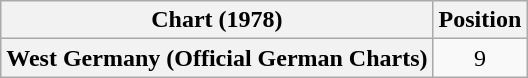<table class="wikitable plainrowheaders" style="text-align:center">
<tr>
<th>Chart (1978)</th>
<th>Position</th>
</tr>
<tr>
<th scope="row">West Germany (Official German Charts)</th>
<td>9</td>
</tr>
</table>
